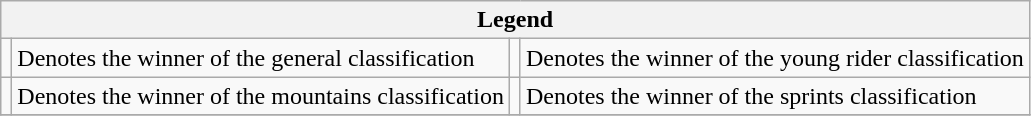<table class="wikitable">
<tr>
<th colspan="4">Legend</th>
</tr>
<tr>
<td></td>
<td>Denotes the winner of the general classification</td>
<td></td>
<td>Denotes the winner of the young rider classification</td>
</tr>
<tr>
<td></td>
<td>Denotes the winner of the mountains classification</td>
<td></td>
<td>Denotes the winner of the sprints classification</td>
</tr>
<tr>
</tr>
</table>
